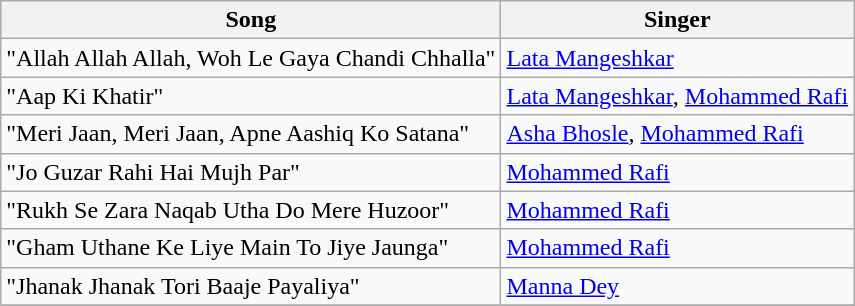<table class=wikitable>
<tr>
<th>Song</th>
<th>Singer</th>
</tr>
<tr>
<td>"Allah Allah Allah, Woh Le Gaya Chandi Chhalla"</td>
<td><a href='#'>Lata Mangeshkar</a></td>
</tr>
<tr>
<td>"Aap Ki Khatir"</td>
<td><a href='#'>Lata Mangeshkar</a>, <a href='#'>Mohammed Rafi</a></td>
</tr>
<tr>
<td>"Meri Jaan, Meri Jaan, Apne Aashiq Ko Satana"</td>
<td><a href='#'>Asha Bhosle</a>, <a href='#'>Mohammed Rafi</a></td>
</tr>
<tr>
<td>"Jo Guzar Rahi Hai Mujh Par"</td>
<td><a href='#'>Mohammed Rafi</a></td>
</tr>
<tr>
<td>"Rukh Se Zara Naqab Utha Do Mere Huzoor"</td>
<td><a href='#'>Mohammed Rafi</a></td>
</tr>
<tr>
<td>"Gham Uthane Ke Liye Main To Jiye Jaunga"</td>
<td><a href='#'>Mohammed Rafi</a></td>
</tr>
<tr>
<td>"Jhanak Jhanak Tori Baaje Payaliya"</td>
<td><a href='#'>Manna Dey</a></td>
</tr>
<tr>
</tr>
</table>
